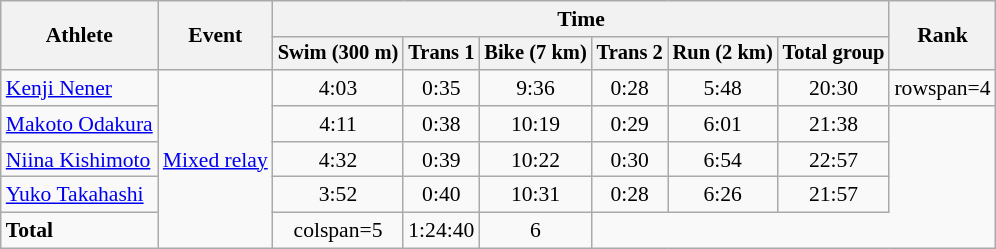<table class="wikitable" style="font-size:90%;text-align:center;">
<tr>
<th rowspan=2>Athlete</th>
<th rowspan=2>Event</th>
<th colspan=6>Time</th>
<th rowspan=2>Rank</th>
</tr>
<tr style="font-size:95%">
<th>Swim (300 m)</th>
<th>Trans 1</th>
<th>Bike (7 km)</th>
<th>Trans 2</th>
<th>Run (2 km)</th>
<th>Total group</th>
</tr>
<tr>
<td align=left><a href='#'>Kenji Nener</a></td>
<td align=left rowspan=5><a href='#'>Mixed relay</a></td>
<td>4:03</td>
<td>0:35</td>
<td>9:36</td>
<td>0:28</td>
<td>5:48</td>
<td>20:30</td>
<td>rowspan=4 </td>
</tr>
<tr>
<td align=left><a href='#'>Makoto Odakura</a></td>
<td>4:11</td>
<td>0:38</td>
<td>10:19</td>
<td>0:29</td>
<td>6:01</td>
<td>21:38</td>
</tr>
<tr>
<td align=left><a href='#'>Niina Kishimoto</a></td>
<td>4:32</td>
<td>0:39</td>
<td>10:22</td>
<td>0:30</td>
<td>6:54</td>
<td>22:57</td>
</tr>
<tr>
<td align=left><a href='#'>Yuko Takahashi</a></td>
<td>3:52</td>
<td>0:40</td>
<td>10:31</td>
<td>0:28</td>
<td>6:26</td>
<td>21:57</td>
</tr>
<tr align=center>
<td align=left><strong>Total</strong></td>
<td>colspan=5 </td>
<td>1:24:40</td>
<td>6</td>
</tr>
</table>
